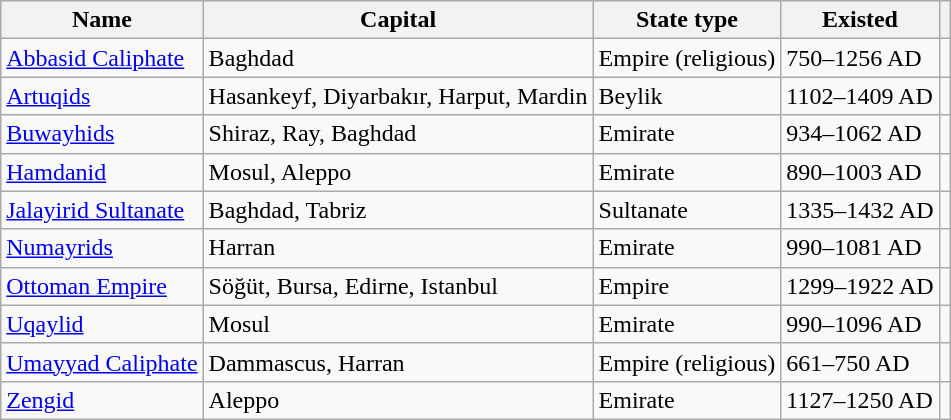<table class="wikitable sortable" border="1">
<tr>
<th>Name</th>
<th>Capital</th>
<th>State type</th>
<th>Existed</th>
<th></th>
</tr>
<tr>
<td><a href='#'>Abbasid Caliphate</a></td>
<td>Baghdad</td>
<td>Empire (religious)</td>
<td>750–1256 AD</td>
<td></td>
</tr>
<tr>
<td><a href='#'>Artuqids</a></td>
<td>Hasankeyf, Diyarbakır, Harput, Mardin</td>
<td>Beylik</td>
<td>1102–1409 AD</td>
<td></td>
</tr>
<tr>
<td><a href='#'>Buwayhids</a></td>
<td>Shiraz, Ray, Baghdad</td>
<td>Emirate</td>
<td>934–1062 AD</td>
<td></td>
</tr>
<tr>
<td><a href='#'>Hamdanid</a></td>
<td>Mosul, Aleppo</td>
<td>Emirate</td>
<td>890–1003 AD</td>
<td></td>
</tr>
<tr>
<td><a href='#'>Jalayirid Sultanate</a></td>
<td>Baghdad, Tabriz</td>
<td>Sultanate</td>
<td>1335–1432 AD</td>
<td></td>
</tr>
<tr>
<td><a href='#'>Numayrids</a></td>
<td>Harran</td>
<td>Emirate</td>
<td>990–1081 AD</td>
<td></td>
</tr>
<tr>
<td><a href='#'>Ottoman Empire</a></td>
<td>Söğüt, Bursa, Edirne, Istanbul</td>
<td>Empire</td>
<td>1299–1922 AD</td>
<td></td>
</tr>
<tr>
<td><a href='#'>Uqaylid</a></td>
<td>Mosul</td>
<td>Emirate</td>
<td>990–1096 AD</td>
<td></td>
</tr>
<tr>
<td><a href='#'>Umayyad Caliphate</a></td>
<td>Dammascus, Harran</td>
<td>Empire (religious)</td>
<td>661–750 AD</td>
<td></td>
</tr>
<tr>
<td><a href='#'>Zengid</a></td>
<td>Aleppo</td>
<td>Emirate</td>
<td>1127–1250 AD</td>
<td></td>
</tr>
</table>
